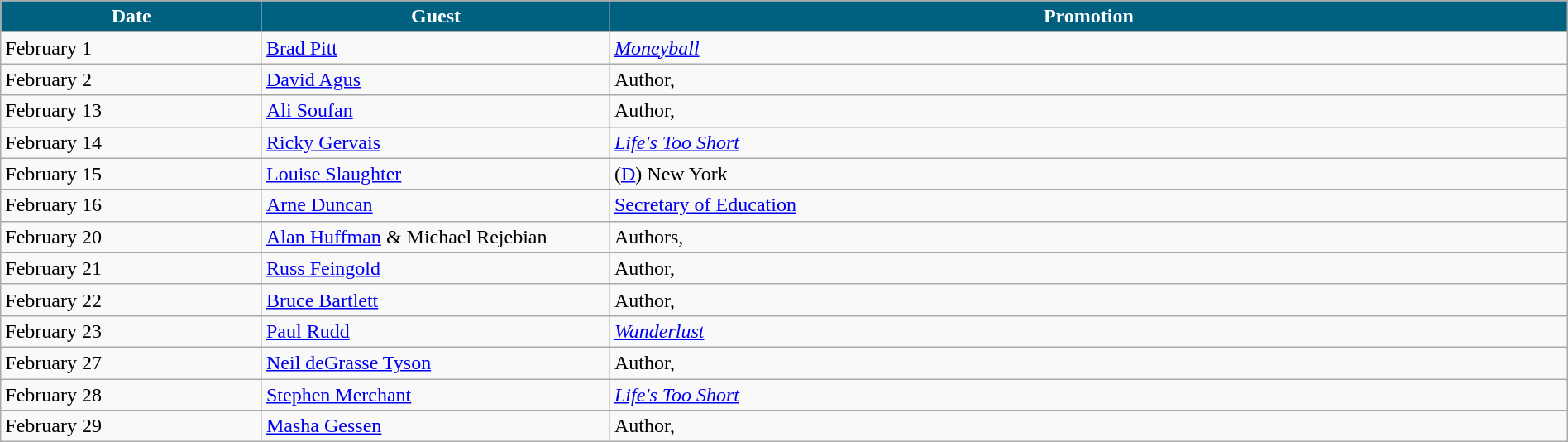<table class="wikitable" width="100%">
<tr bgcolor="#CCCCCC">
<th width="15%" style="background:#006080; color:#FFFFFF">Date</th>
<th width="20%" style="background:#006080; color:#FFFFFF">Guest</th>
<th width="55%" style="background:#006080; color:#FFFFFF">Promotion</th>
</tr>
<tr>
<td>February 1</td>
<td><a href='#'>Brad Pitt</a></td>
<td><em><a href='#'>Moneyball</a></em></td>
</tr>
<tr>
<td>February 2</td>
<td><a href='#'>David Agus</a></td>
<td>Author, </td>
</tr>
<tr>
<td>February 13</td>
<td><a href='#'>Ali Soufan</a></td>
<td>Author, </td>
</tr>
<tr>
<td>February 14</td>
<td><a href='#'>Ricky Gervais</a></td>
<td><em><a href='#'>Life's Too Short</a></em></td>
</tr>
<tr>
<td>February 15</td>
<td><a href='#'>Louise Slaughter</a></td>
<td>(<a href='#'>D</a>) New York</td>
</tr>
<tr>
<td>February 16</td>
<td><a href='#'>Arne Duncan</a></td>
<td><a href='#'>Secretary of Education</a></td>
</tr>
<tr>
<td>February 20</td>
<td><a href='#'>Alan Huffman</a> & Michael Rejebian</td>
<td>Authors, </td>
</tr>
<tr>
<td>February 21</td>
<td><a href='#'>Russ Feingold</a></td>
<td>Author, </td>
</tr>
<tr>
<td>February 22</td>
<td><a href='#'>Bruce Bartlett</a></td>
<td>Author, </td>
</tr>
<tr>
<td>February 23</td>
<td><a href='#'>Paul Rudd</a></td>
<td><em><a href='#'>Wanderlust</a></em></td>
</tr>
<tr>
<td>February 27</td>
<td><a href='#'>Neil deGrasse Tyson</a></td>
<td>Author, </td>
</tr>
<tr>
<td>February 28</td>
<td><a href='#'>Stephen Merchant</a></td>
<td><em><a href='#'>Life's Too Short</a></em></td>
</tr>
<tr>
<td>February 29</td>
<td><a href='#'>Masha Gessen</a></td>
<td>Author, </td>
</tr>
</table>
